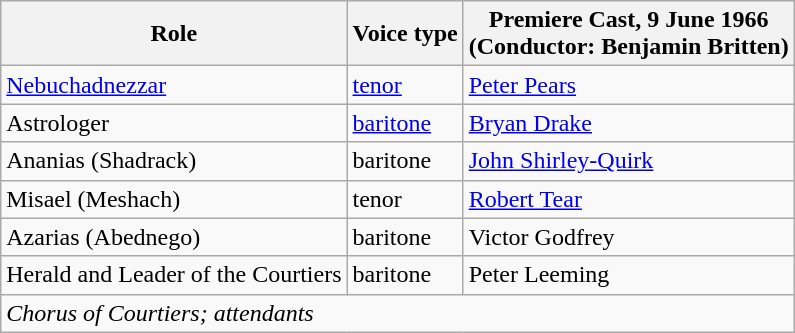<table class="wikitable">
<tr>
<th>Role</th>
<th>Voice type</th>
<th>Premiere Cast, 9 June 1966<br>(Conductor: Benjamin Britten)</th>
</tr>
<tr>
<td><a href='#'>Nebuchadnezzar</a></td>
<td><a href='#'>tenor</a></td>
<td><a href='#'>Peter Pears</a></td>
</tr>
<tr>
<td>Astrologer</td>
<td><a href='#'>baritone</a></td>
<td><a href='#'>Bryan Drake</a></td>
</tr>
<tr>
<td>Ananias (Shadrack)</td>
<td>baritone</td>
<td><a href='#'>John Shirley-Quirk</a></td>
</tr>
<tr>
<td>Misael (Meshach)</td>
<td>tenor</td>
<td><a href='#'>Robert Tear</a></td>
</tr>
<tr>
<td>Azarias (Abednego)</td>
<td>baritone</td>
<td>Victor Godfrey</td>
</tr>
<tr>
<td>Herald and Leader of the Courtiers</td>
<td>baritone</td>
<td>Peter Leeming</td>
</tr>
<tr>
<td colspan="3"><em>Chorus of Courtiers; attendants</em></td>
</tr>
</table>
